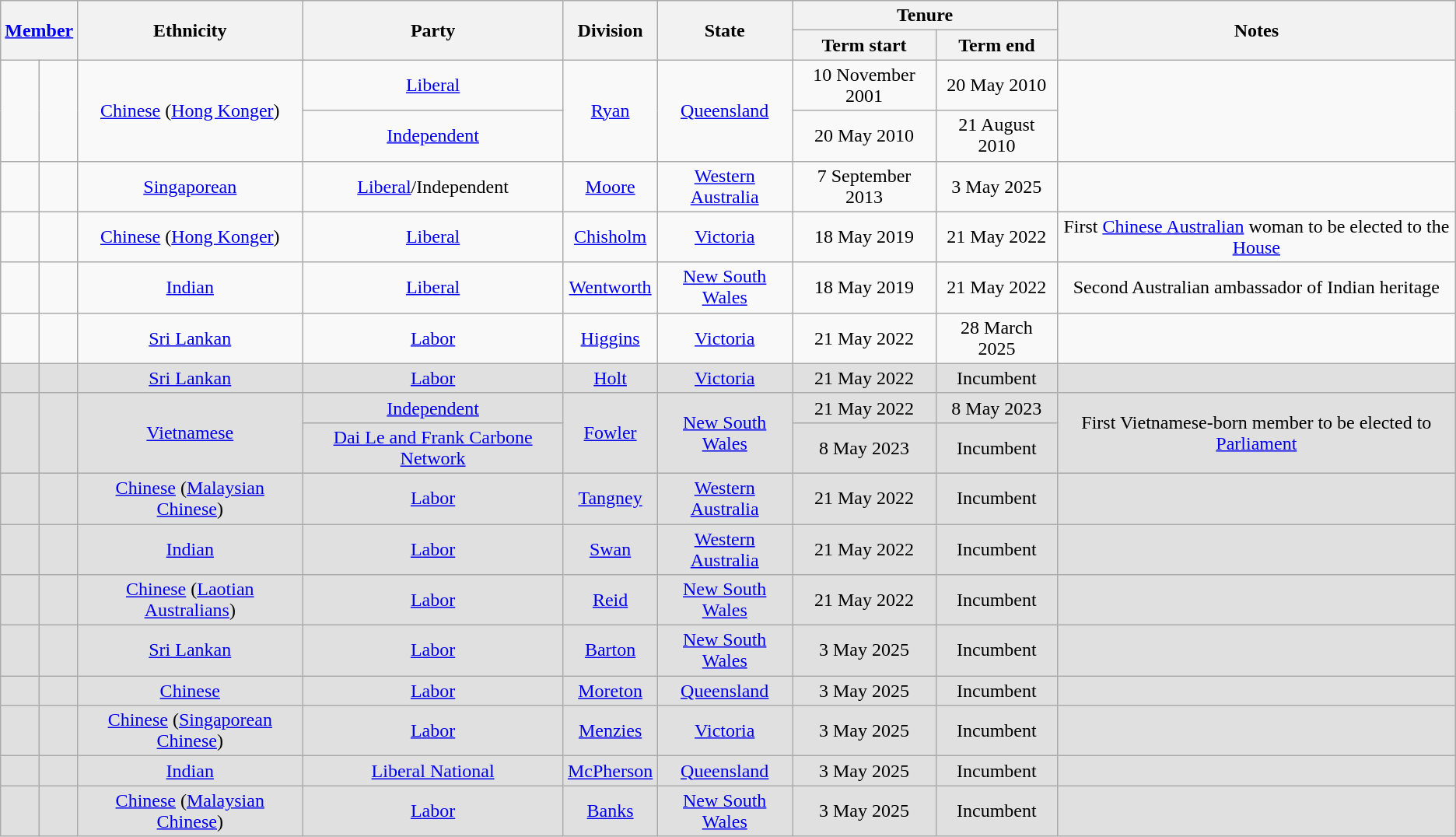<table class="wikitable sortable plainrowheaders" style="text-align: center;">
<tr>
<th colspan="2" rowspan="2" class="unsortable"><a href='#'>Member</a></th>
<th rowspan="2">Ethnicity</th>
<th rowspan="2">Party</th>
<th rowspan="2">Division</th>
<th rowspan="2">State</th>
<th colspan="2">Tenure</th>
<th rowspan="2">Notes</th>
</tr>
<tr>
<th>Term start</th>
<th>Term end</th>
</tr>
<tr>
<td rowspan="2"></td>
<td rowspan="2"><strong></strong><br></td>
<td rowspan="2"><a href='#'>Chinese</a> (<a href='#'>Hong Konger</a>)</td>
<td><a href='#'>Liberal</a></td>
<td rowspan="2"><a href='#'>Ryan</a></td>
<td rowspan="2"><a href='#'>Queensland</a></td>
<td>10 November 2001</td>
<td>20 May 2010</td>
<td rowspan="2"></td>
</tr>
<tr>
<td><a href='#'>Independent</a></td>
<td>20 May 2010</td>
<td>21 August 2010</td>
</tr>
<tr>
<td></td>
<td><strong></strong><br></td>
<td><a href='#'>Singaporean</a></td>
<td><a href='#'>Liberal</a>/Independent</td>
<td><a href='#'>Moore</a></td>
<td><a href='#'>Western Australia</a></td>
<td>7 September 2013</td>
<td>3 May 2025</td>
<td></td>
</tr>
<tr>
<td></td>
<td><strong></strong><br></td>
<td><a href='#'>Chinese</a> (<a href='#'>Hong Konger</a>)</td>
<td><a href='#'>Liberal</a></td>
<td><a href='#'>Chisholm</a></td>
<td><a href='#'>Victoria</a></td>
<td>18 May 2019</td>
<td>21 May 2022</td>
<td>First <a href='#'>Chinese Australian</a> woman  to be elected to the <a href='#'>House</a></td>
</tr>
<tr>
<td></td>
<td><strong></strong><br></td>
<td><a href='#'>Indian</a></td>
<td><a href='#'>Liberal</a></td>
<td><a href='#'>Wentworth</a></td>
<td><a href='#'>New South Wales</a></td>
<td>18 May 2019</td>
<td>21 May 2022</td>
<td>Second Australian ambassador of Indian heritage</td>
</tr>
<tr>
<td></td>
<td><strong></strong><br></td>
<td><a href='#'>Sri Lankan</a></td>
<td><a href='#'>Labor</a></td>
<td><a href='#'>Higgins</a></td>
<td><a href='#'>Victoria</a></td>
<td>21 May 2022</td>
<td>28 March 2025</td>
<td></td>
</tr>
<tr style="background:#e0e0e0">
<td></td>
<td><strong></strong><br></td>
<td><a href='#'>Sri Lankan</a></td>
<td><a href='#'>Labor</a></td>
<td><a href='#'>Holt</a></td>
<td><a href='#'>Victoria</a></td>
<td>21 May 2022</td>
<td>Incumbent</td>
<td></td>
</tr>
<tr style="background:#e0e0e0">
<td rowspan="2"></td>
<td rowspan="2"><strong></strong><br></td>
<td rowspan="2"><a href='#'>Vietnamese</a></td>
<td><a href='#'>Independent</a></td>
<td rowspan="2"><a href='#'>Fowler</a></td>
<td rowspan="2"><a href='#'>New South Wales</a></td>
<td>21 May 2022</td>
<td>8 May 2023</td>
<td rowspan="2">First Vietnamese-born member to be elected to <a href='#'>Parliament</a></td>
</tr>
<tr style="background:#e0e0e0">
<td><a href='#'>Dai Le and Frank Carbone Network</a></td>
<td>8 May 2023</td>
<td>Incumbent</td>
</tr>
<tr style="background:#e0e0e0">
<td></td>
<td><strong></strong><br></td>
<td><a href='#'>Chinese</a> (<a href='#'>Malaysian Chinese</a>)</td>
<td><a href='#'>Labor</a></td>
<td><a href='#'>Tangney</a></td>
<td><a href='#'>Western Australia</a></td>
<td>21 May 2022</td>
<td>Incumbent</td>
<td></td>
</tr>
<tr style="background:#e0e0e0">
<td></td>
<td><strong></strong><br></td>
<td><a href='#'>Indian</a></td>
<td><a href='#'>Labor</a></td>
<td><a href='#'>Swan</a></td>
<td><a href='#'>Western Australia</a></td>
<td>21 May 2022</td>
<td>Incumbent</td>
<td></td>
</tr>
<tr style="background:#e0e0e0">
<td></td>
<td><strong></strong><br></td>
<td><a href='#'>Chinese</a> (<a href='#'>Laotian Australians</a>)</td>
<td><a href='#'>Labor</a></td>
<td><a href='#'>Reid</a></td>
<td><a href='#'>New South Wales</a></td>
<td>21 May 2022</td>
<td>Incumbent</td>
<td></td>
</tr>
<tr style="background:#e0e0e0">
<td></td>
<td><strong></strong><br></td>
<td><a href='#'>Sri Lankan</a></td>
<td><a href='#'>Labor</a></td>
<td><a href='#'>Barton</a></td>
<td><a href='#'>New South Wales</a></td>
<td>3 May 2025</td>
<td>Incumbent</td>
<td></td>
</tr>
<tr style="background:#e0e0e0">
<td></td>
<td><strong></strong><br></td>
<td><a href='#'>Chinese</a></td>
<td><a href='#'>Labor</a></td>
<td><a href='#'>Moreton</a></td>
<td><a href='#'>Queensland</a></td>
<td>3 May 2025</td>
<td>Incumbent</td>
<td></td>
</tr>
<tr style="background:#e0e0e0">
<td></td>
<td><strong></strong><br></td>
<td><a href='#'>Chinese</a> (<a href='#'>Singaporean Chinese</a>)</td>
<td><a href='#'>Labor</a></td>
<td><a href='#'>Menzies</a></td>
<td><a href='#'>Victoria</a></td>
<td>3 May 2025</td>
<td>Incumbent</td>
<td></td>
</tr>
<tr style="background:#e0e0e0">
<td></td>
<td><strong></strong><br></td>
<td><a href='#'>Indian</a></td>
<td><a href='#'>Liberal National</a></td>
<td><a href='#'>McPherson</a></td>
<td><a href='#'>Queensland</a></td>
<td>3 May 2025</td>
<td>Incumbent</td>
<td></td>
</tr>
<tr style="background:#e0e0e0">
<td></td>
<td><strong></strong><br></td>
<td><a href='#'>Chinese</a> (<a href='#'>Malaysian Chinese</a>)</td>
<td><a href='#'>Labor</a></td>
<td><a href='#'>Banks</a></td>
<td><a href='#'>New South Wales</a></td>
<td>3 May 2025</td>
<td>Incumbent</td>
<td></td>
</tr>
</table>
